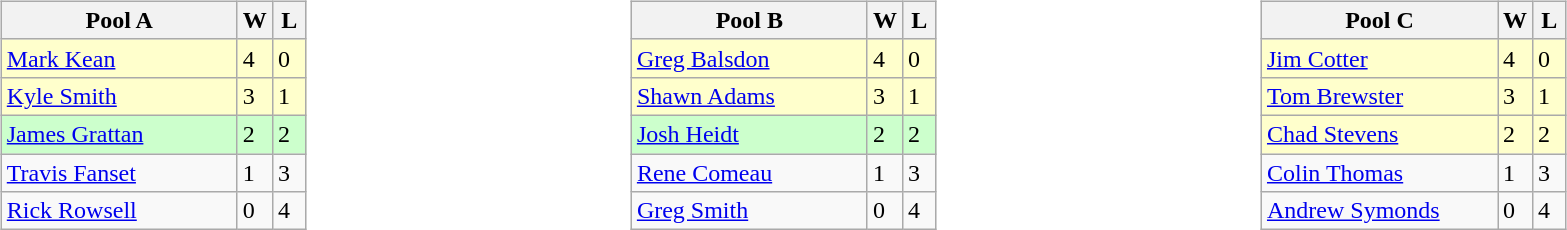<table>
<tr>
<td valign=top width=10%><br><table class=wikitable>
<tr>
<th width=150>Pool A</th>
<th width=15>W</th>
<th width=15>L</th>
</tr>
<tr bgcolor=#ffffcc>
<td> <a href='#'>Mark Kean</a></td>
<td>4</td>
<td>0</td>
</tr>
<tr bgcolor=#ffffcc>
<td> <a href='#'>Kyle Smith</a></td>
<td>3</td>
<td>1</td>
</tr>
<tr bgcolor=#ccffcc>
<td> <a href='#'>James Grattan</a></td>
<td>2</td>
<td>2</td>
</tr>
<tr>
<td> <a href='#'>Travis Fanset</a></td>
<td>1</td>
<td>3</td>
</tr>
<tr>
<td> <a href='#'>Rick Rowsell</a></td>
<td>0</td>
<td>4</td>
</tr>
</table>
</td>
<td valign=top width=10%><br><table class=wikitable>
<tr>
<th width=150>Pool B</th>
<th width=15>W</th>
<th width=15>L</th>
</tr>
<tr bgcolor=#ffffcc>
<td> <a href='#'>Greg Balsdon</a></td>
<td>4</td>
<td>0</td>
</tr>
<tr bgcolor=#ffffcc>
<td> <a href='#'>Shawn Adams</a></td>
<td>3</td>
<td>1</td>
</tr>
<tr bgcolor=#ccffcc>
<td> <a href='#'>Josh Heidt</a></td>
<td>2</td>
<td>2</td>
</tr>
<tr>
<td> <a href='#'>Rene Comeau</a></td>
<td>1</td>
<td>3</td>
</tr>
<tr>
<td> <a href='#'>Greg Smith</a></td>
<td>0</td>
<td>4</td>
</tr>
</table>
</td>
<td valign=top width=10%><br><table class=wikitable>
<tr>
<th width=150>Pool C</th>
<th width=15>W</th>
<th width=15>L</th>
</tr>
<tr bgcolor=#ffffcc>
<td> <a href='#'>Jim Cotter</a></td>
<td>4</td>
<td>0</td>
</tr>
<tr bgcolor=#ffffcc>
<td> <a href='#'>Tom Brewster</a></td>
<td>3</td>
<td>1</td>
</tr>
<tr bgcolor=#ffffcc>
<td> <a href='#'>Chad Stevens</a></td>
<td>2</td>
<td>2</td>
</tr>
<tr>
<td> <a href='#'>Colin Thomas</a></td>
<td>1</td>
<td>3</td>
</tr>
<tr>
<td> <a href='#'>Andrew Symonds</a></td>
<td>0</td>
<td>4</td>
</tr>
</table>
</td>
</tr>
</table>
